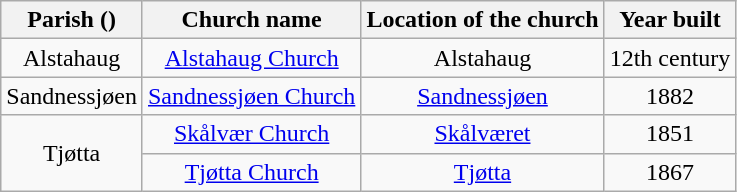<table class="wikitable" style="text-align:center">
<tr>
<th>Parish ()</th>
<th>Church name</th>
<th>Location of the church</th>
<th>Year built</th>
</tr>
<tr>
<td>Alstahaug</td>
<td><a href='#'>Alstahaug Church</a></td>
<td>Alstahaug</td>
<td>12th century</td>
</tr>
<tr>
<td>Sandnessjøen</td>
<td><a href='#'>Sandnessjøen Church</a></td>
<td><a href='#'>Sandnessjøen</a></td>
<td>1882</td>
</tr>
<tr>
<td rowspan="2">Tjøtta</td>
<td><a href='#'>Skålvær Church</a></td>
<td><a href='#'>Skålværet</a></td>
<td>1851</td>
</tr>
<tr>
<td><a href='#'>Tjøtta Church</a></td>
<td><a href='#'>Tjøtta</a></td>
<td>1867</td>
</tr>
</table>
